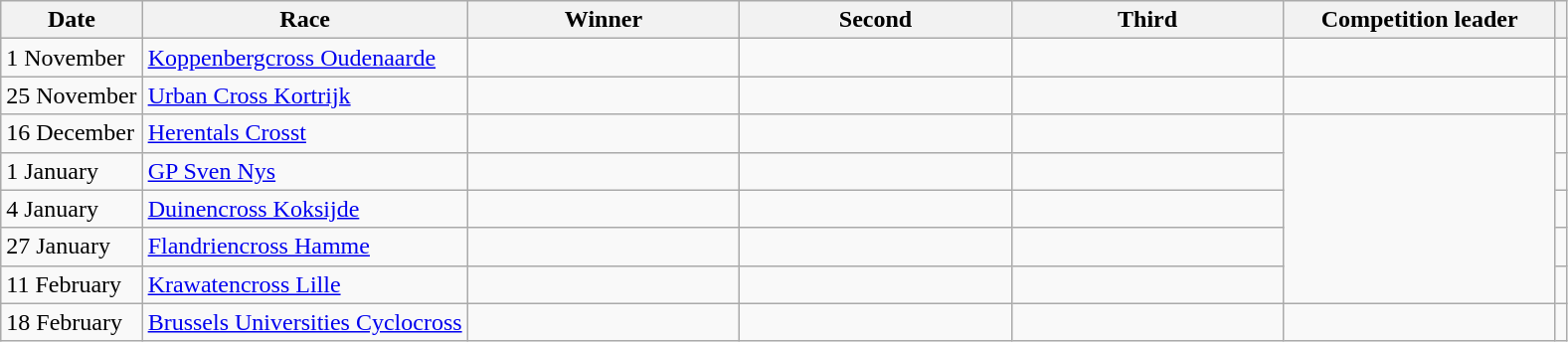<table class="wikitable" style="font-size: 100%; white-space: nowrap;">
<tr>
<th>Date</th>
<th>Race</th>
<th width="175">Winner</th>
<th width="175">Second</th>
<th width="175">Third</th>
<th width="175">Competition leader</th>
<th></th>
</tr>
<tr>
<td>1 November</td>
<td><a href='#'>Koppenbergcross Oudenaarde</a></td>
<td></td>
<td></td>
<td></td>
<td></td>
<td></td>
</tr>
<tr>
<td>25 November</td>
<td><a href='#'>Urban Cross Kortrijk</a></td>
<td></td>
<td></td>
<td></td>
<td></td>
<td></td>
</tr>
<tr>
<td>16 December</td>
<td><a href='#'>Herentals Crosst</a></td>
<td></td>
<td></td>
<td></td>
<td rowspan=5></td>
<td></td>
</tr>
<tr>
<td>1 January</td>
<td><a href='#'> GP Sven Nys</a></td>
<td></td>
<td></td>
<td></td>
<td></td>
</tr>
<tr>
<td>4 January</td>
<td><a href='#'>Duinencross Koksijde</a></td>
<td></td>
<td></td>
<td></td>
<td></td>
</tr>
<tr>
<td>27 January</td>
<td><a href='#'>Flandriencross Hamme</a></td>
<td></td>
<td></td>
<td></td>
<td></td>
</tr>
<tr>
<td>11 February</td>
<td><a href='#'>Krawatencross Lille</a></td>
<td></td>
<td></td>
<td></td>
<td></td>
</tr>
<tr>
<td>18 February</td>
<td><a href='#'>Brussels Universities Cyclocross</a></td>
<td></td>
<td></td>
<td></td>
<td></td>
<td></td>
</tr>
</table>
